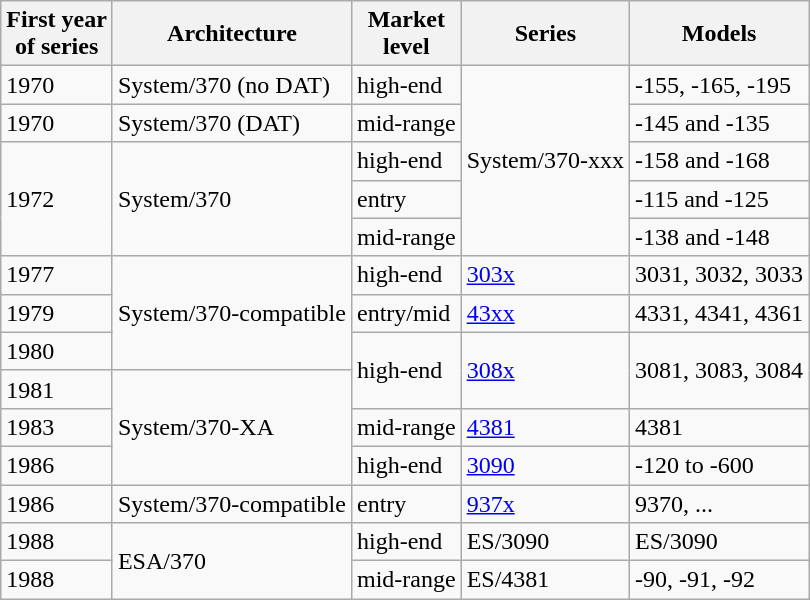<table class="wikitable">
<tr>
<th>First year<br>of series</th>
<th>Architecture</th>
<th>Market<br>level</th>
<th>Series</th>
<th>Models</th>
</tr>
<tr>
<td>1970</td>
<td>System/370 (no DAT)</td>
<td>high-end</td>
<td rowspan="5">System/370-xxx</td>
<td>-155, -165, -195</td>
</tr>
<tr>
<td>1970</td>
<td>System/370 (DAT)</td>
<td>mid-range</td>
<td>-145 and -135</td>
</tr>
<tr>
<td rowspan="3">1972</td>
<td rowspan="3">System/370</td>
<td>high-end</td>
<td>-158 and -168</td>
</tr>
<tr>
<td>entry</td>
<td>-115 and -125</td>
</tr>
<tr>
<td>mid-range</td>
<td>-138 and -148</td>
</tr>
<tr>
<td>1977</td>
<td rowspan="3">System/370-compatible</td>
<td>high-end</td>
<td><a href='#'>303x</a></td>
<td>3031, 3032, 3033</td>
</tr>
<tr>
<td>1979</td>
<td>entry/mid</td>
<td><a href='#'>43xx</a></td>
<td>4331, 4341, 4361</td>
</tr>
<tr>
<td>1980</td>
<td rowspan="2">high-end</td>
<td rowspan="2"><a href='#'>308x</a></td>
<td rowspan="2">3081, 3083, 3084</td>
</tr>
<tr>
<td>1981</td>
<td rowspan="3">System/370-XA</td>
</tr>
<tr>
<td>1983</td>
<td>mid-range</td>
<td><a href='#'>4381</a></td>
<td>4381</td>
</tr>
<tr>
<td>1986</td>
<td>high-end</td>
<td><a href='#'>3090</a></td>
<td>-120 to -600</td>
</tr>
<tr>
<td>1986</td>
<td>System/370-compatible</td>
<td>entry</td>
<td><a href='#'>937x</a></td>
<td>9370, ...</td>
</tr>
<tr>
<td>1988</td>
<td rowspan="2">ESA/370</td>
<td>high-end</td>
<td>ES/3090</td>
<td>ES/3090</td>
</tr>
<tr>
<td>1988</td>
<td>mid-range</td>
<td>ES/4381</td>
<td>-90, -91, -92</td>
</tr>
</table>
